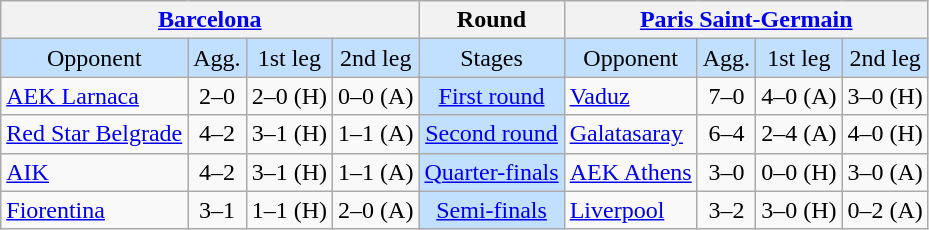<table class="wikitable" style="text-align:center">
<tr>
<th colspan=4> <a href='#'>Barcelona</a></th>
<th>Round</th>
<th colspan=4> <a href='#'>Paris Saint-Germain</a></th>
</tr>
<tr style="background:#c1e0ff">
<td>Opponent</td>
<td>Agg.</td>
<td>1st leg</td>
<td>2nd leg</td>
<td>Stages</td>
<td>Opponent</td>
<td>Agg.</td>
<td>1st leg</td>
<td>2nd leg</td>
</tr>
<tr>
<td align=left> <a href='#'>AEK Larnaca</a></td>
<td>2–0</td>
<td>2–0 (H)</td>
<td>0–0 (A)</td>
<td style="background:#c1e0ff;"><a href='#'>First round</a></td>
<td align=left> <a href='#'>Vaduz</a></td>
<td>7–0</td>
<td>4–0 (A)</td>
<td>3–0 (H)</td>
</tr>
<tr>
<td align=left> <a href='#'>Red Star Belgrade</a></td>
<td>4–2</td>
<td>3–1 (H)</td>
<td>1–1 (A)</td>
<td style="background:#c1e0ff;"><a href='#'>Second round</a></td>
<td align=left> <a href='#'>Galatasaray</a></td>
<td>6–4</td>
<td>2–4 (A)</td>
<td>4–0 (H)</td>
</tr>
<tr>
<td align=left> <a href='#'>AIK</a></td>
<td>4–2</td>
<td>3–1 (H)</td>
<td>1–1 (A)</td>
<td style="background:#c1e0ff;"><a href='#'>Quarter-finals</a></td>
<td align=left> <a href='#'>AEK Athens</a></td>
<td>3–0</td>
<td>0–0 (H)</td>
<td>3–0 (A)</td>
</tr>
<tr>
<td align=left> <a href='#'>Fiorentina</a></td>
<td>3–1</td>
<td>1–1 (H)</td>
<td>2–0 (A)</td>
<td style="background:#c1e0ff;"><a href='#'>Semi-finals</a></td>
<td align=left> <a href='#'>Liverpool</a></td>
<td>3–2</td>
<td>3–0 (H)</td>
<td>0–2 (A)</td>
</tr>
</table>
